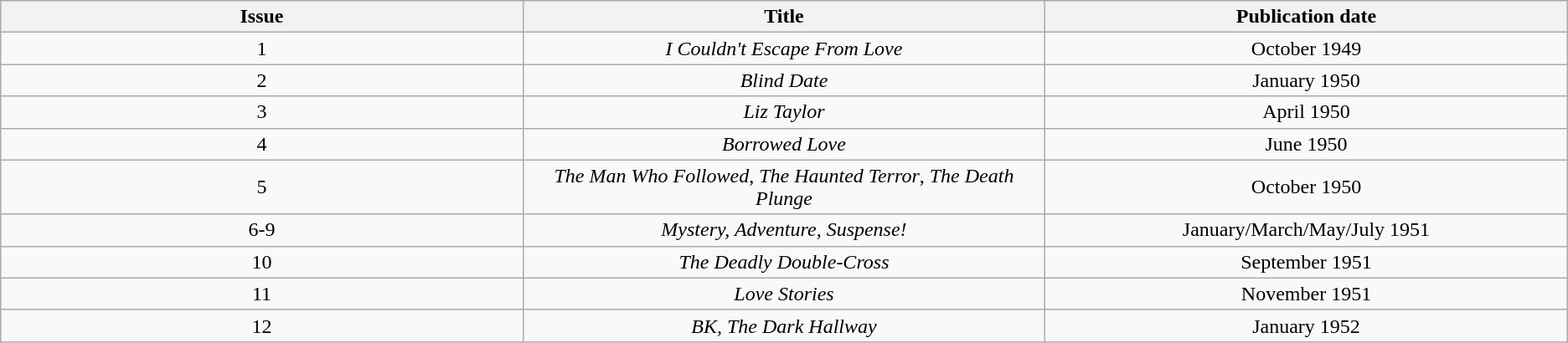<table class="wikitable" style="text-align:center;">
<tr>
<th width=25%>Issue</th>
<th width=25%>Title</th>
<th width=25%>Publication date</th>
</tr>
<tr>
<td>1</td>
<td><em>I Couldn't Escape From Love</em></td>
<td>October 1949</td>
</tr>
<tr>
<td>2</td>
<td><em>Blind Date</em></td>
<td>January 1950</td>
</tr>
<tr>
<td>3</td>
<td><em>Liz Taylor</em></td>
<td>April 1950</td>
</tr>
<tr>
<td>4</td>
<td><em>Borrowed Love</em></td>
<td>June 1950</td>
</tr>
<tr>
<td>5</td>
<td><em>The Man Who Followed</em>, <em>The Haunted Terror</em>, <em>The Death Plunge</em></td>
<td>October 1950</td>
</tr>
<tr>
<td>6-9</td>
<td><em>Mystery, Adventure, Suspense!</em></td>
<td>January/March/May/July 1951</td>
</tr>
<tr>
<td>10</td>
<td><em>The Deadly Double-Cross</em></td>
<td>September 1951</td>
</tr>
<tr>
<td>11</td>
<td><em>Love Stories</em></td>
<td>November 1951</td>
</tr>
<tr>
<td>12</td>
<td><em>BK, The Dark Hallway</em></td>
<td>January 1952</td>
</tr>
</table>
